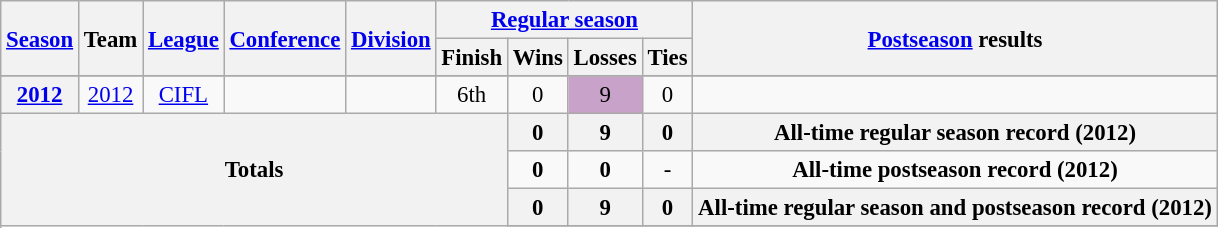<table class="wikitable" style="font-size: 95%;">
<tr>
<th rowspan="2"><a href='#'>Season</a></th>
<th rowspan="2">Team</th>
<th rowspan="2"><a href='#'>League</a></th>
<th rowspan="2"><a href='#'>Conference</a></th>
<th rowspan="2"><a href='#'>Division</a></th>
<th colspan="4"><a href='#'>Regular season</a></th>
<th rowspan="2"><a href='#'>Postseason</a> results</th>
</tr>
<tr>
<th>Finish</th>
<th>Wins</th>
<th>Losses</th>
<th>Ties</th>
</tr>
<tr background:#fcc;">
</tr>
<tr>
<th style="text-align:center;"><a href='#'>2012</a></th>
<td style="text-align:center;"><a href='#'>2012</a></td>
<td style="text-align:center;"><a href='#'>CIFL</a></td>
<td style="text-align:center;"></td>
<td style="text-align:center;"></td>
<td style="text-align:center;">6th</td>
<td style="text-align:center;">0</td>
<td style="text-align:center;background:#c8a2c8;">9</td>
<td style="text-align:center;">0</td>
<td></td>
</tr>
<tr>
<th style="text-align:center;" rowspan="5" colspan="6">Totals</th>
<th style="text-align:center;"><strong>0</strong></th>
<th style="text-align:center;"><strong>9</strong></th>
<th style="text-align:center;"><strong>0</strong></th>
<th style="text-align:center;" colspan="3"><strong>All-time regular season record (2012)</strong></th>
</tr>
<tr style="text-align:center;">
<td><strong>0</strong></td>
<td><strong>0</strong></td>
<td>-</td>
<td colspan="3"><strong>All-time postseason record (2012)</strong></td>
</tr>
<tr>
<th style="text-align:center;"><strong>0</strong></th>
<th style="text-align:center;"><strong>9</strong></th>
<th style="text-align:center;"><strong>0</strong></th>
<th style="text-align:center;" colspan="3"><strong>All-time regular season and postseason record (2012)</strong></th>
</tr>
<tr>
</tr>
</table>
